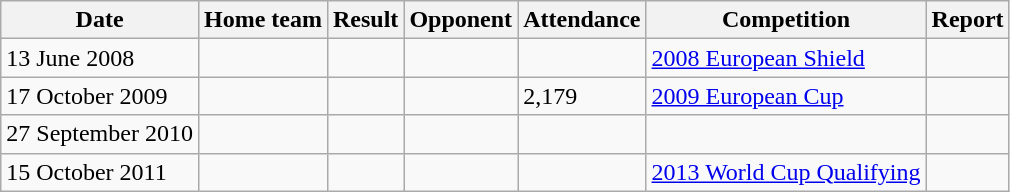<table class="wikitable">
<tr>
<th>Date</th>
<th>Home team</th>
<th>Result</th>
<th>Opponent</th>
<th>Attendance</th>
<th>Competition</th>
<th>Report</th>
</tr>
<tr>
<td>13 June 2008</td>
<td></td>
<td></td>
<td></td>
<td></td>
<td><a href='#'>2008 European Shield</a></td>
<td></td>
</tr>
<tr>
<td>17 October 2009</td>
<td></td>
<td></td>
<td></td>
<td>2,179</td>
<td><a href='#'>2009 European Cup</a></td>
<td></td>
</tr>
<tr>
<td>27 September 2010</td>
<td></td>
<td></td>
<td></td>
<td></td>
<td></td>
<td></td>
</tr>
<tr>
<td>15 October 2011</td>
<td></td>
<td></td>
<td></td>
<td></td>
<td><a href='#'>2013 World Cup Qualifying</a></td>
<td></td>
</tr>
</table>
